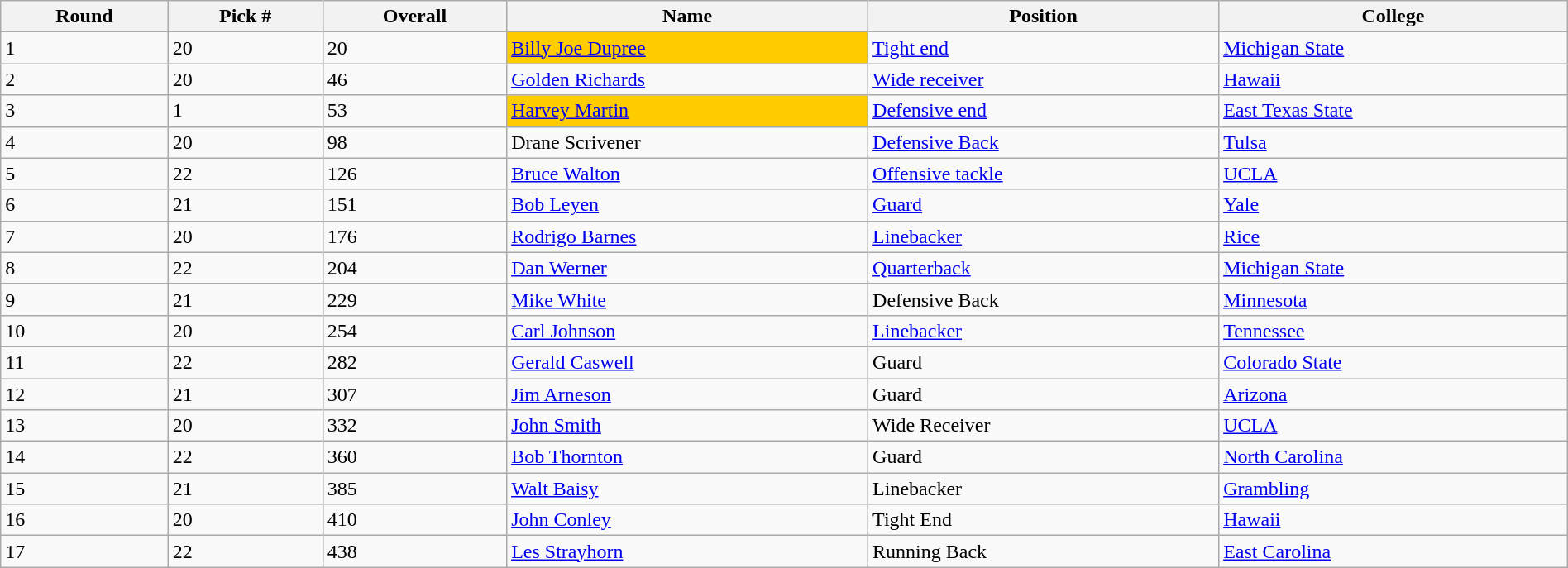<table class="wikitable sortable sortable" style="width: 100%">
<tr>
<th>Round</th>
<th>Pick #</th>
<th>Overall</th>
<th>Name</th>
<th>Position</th>
<th>College</th>
</tr>
<tr>
<td>1</td>
<td>20</td>
<td>20</td>
<td bgcolor=#FFCC00><a href='#'>Billy Joe Dupree</a></td>
<td><a href='#'>Tight end</a></td>
<td><a href='#'>Michigan State</a></td>
</tr>
<tr>
<td>2</td>
<td>20</td>
<td>46</td>
<td><a href='#'>Golden Richards</a></td>
<td><a href='#'>Wide receiver</a></td>
<td><a href='#'>Hawaii</a></td>
</tr>
<tr>
<td>3</td>
<td>1</td>
<td>53</td>
<td bgcolor=#FFCC00><a href='#'>Harvey Martin</a></td>
<td><a href='#'>Defensive end</a></td>
<td><a href='#'>East Texas State</a></td>
</tr>
<tr>
<td>4</td>
<td>20</td>
<td>98</td>
<td>Drane Scrivener</td>
<td><a href='#'>Defensive Back</a></td>
<td><a href='#'>Tulsa</a></td>
</tr>
<tr>
<td>5</td>
<td>22</td>
<td>126</td>
<td><a href='#'>Bruce Walton</a></td>
<td><a href='#'>Offensive tackle</a></td>
<td><a href='#'>UCLA</a></td>
</tr>
<tr>
<td>6</td>
<td>21</td>
<td>151</td>
<td><a href='#'>Bob Leyen</a></td>
<td><a href='#'>Guard</a></td>
<td><a href='#'>Yale</a></td>
</tr>
<tr>
<td>7</td>
<td>20</td>
<td>176</td>
<td><a href='#'>Rodrigo Barnes</a></td>
<td><a href='#'>Linebacker</a></td>
<td><a href='#'>Rice</a></td>
</tr>
<tr>
<td>8</td>
<td>22</td>
<td>204</td>
<td><a href='#'>Dan Werner</a></td>
<td><a href='#'>Quarterback</a></td>
<td><a href='#'>Michigan State</a></td>
</tr>
<tr>
<td>9</td>
<td>21</td>
<td>229</td>
<td><a href='#'>Mike White</a></td>
<td>Defensive Back</td>
<td><a href='#'>Minnesota</a></td>
</tr>
<tr>
<td>10</td>
<td>20</td>
<td>254</td>
<td><a href='#'>Carl Johnson</a></td>
<td><a href='#'>Linebacker</a></td>
<td><a href='#'>Tennessee</a></td>
</tr>
<tr>
<td>11</td>
<td>22</td>
<td>282</td>
<td><a href='#'>Gerald Caswell</a></td>
<td>Guard</td>
<td><a href='#'>Colorado State</a></td>
</tr>
<tr>
<td>12</td>
<td>21</td>
<td>307</td>
<td><a href='#'>Jim Arneson</a></td>
<td>Guard</td>
<td><a href='#'>Arizona</a></td>
</tr>
<tr>
<td>13</td>
<td>20</td>
<td>332</td>
<td><a href='#'>John Smith</a></td>
<td>Wide Receiver</td>
<td><a href='#'>UCLA</a></td>
</tr>
<tr>
<td>14</td>
<td>22</td>
<td>360</td>
<td><a href='#'>Bob Thornton</a></td>
<td>Guard</td>
<td><a href='#'>North Carolina</a></td>
</tr>
<tr>
<td>15</td>
<td>21</td>
<td>385</td>
<td><a href='#'>Walt Baisy</a></td>
<td>Linebacker</td>
<td><a href='#'>Grambling</a></td>
</tr>
<tr>
<td>16</td>
<td>20</td>
<td>410</td>
<td><a href='#'>John Conley</a></td>
<td>Tight End</td>
<td><a href='#'>Hawaii</a></td>
</tr>
<tr>
<td>17</td>
<td>22</td>
<td>438</td>
<td><a href='#'>Les Strayhorn</a></td>
<td>Running Back</td>
<td><a href='#'>East Carolina</a></td>
</tr>
</table>
